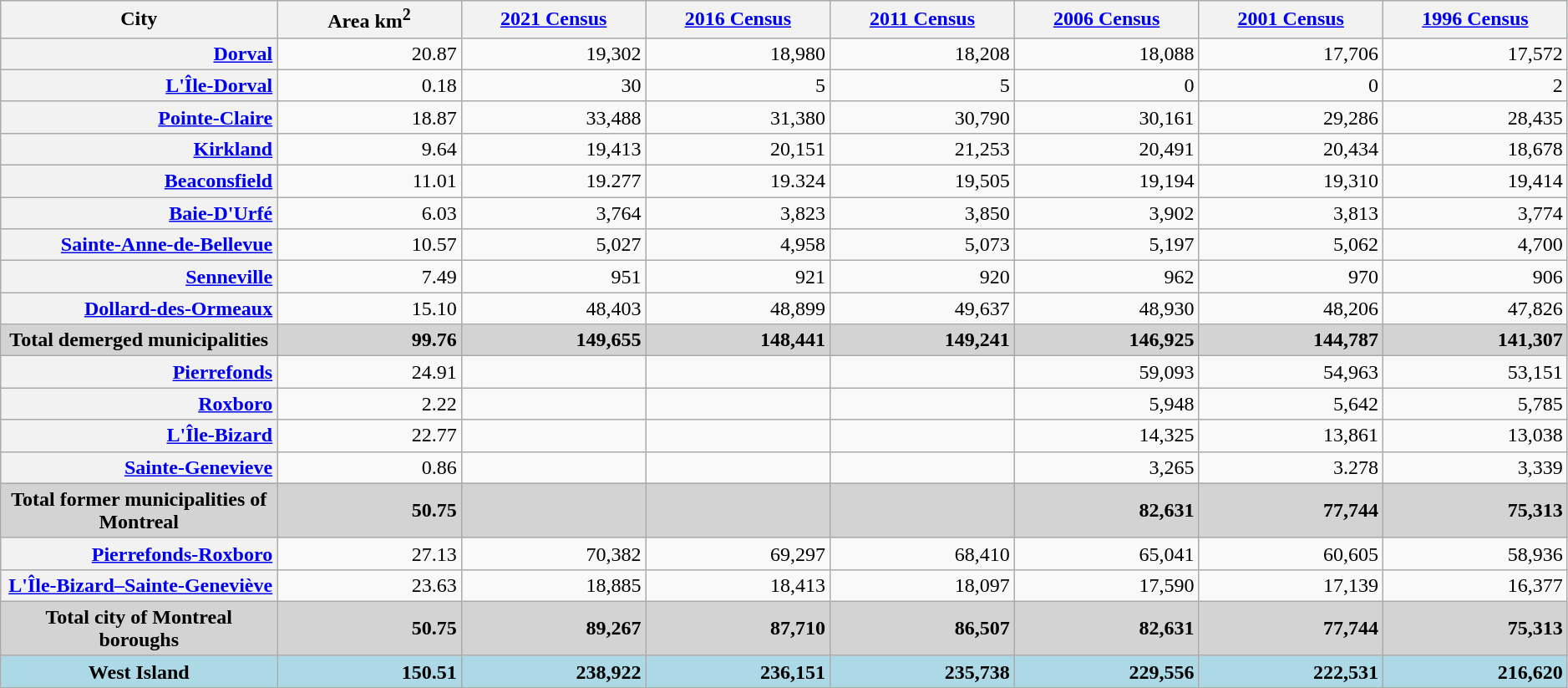<table style="width:99%; text-align:right;" frame="box" rules="all" class="wikitable">
<tr style="background-color:#CCFFFF; text-align:right;">
<th width="15%">City</th>
<th width="10%">Area km<sup>2</sup></th>
<th width="10%"><a href='#'>2021 Census</a></th>
<th width="10%"><a href='#'>2016 Census</a></th>
<th width="10%"><a href='#'>2011 Census</a></th>
<th width="10%"><a href='#'>2006 Census</a></th>
<th width="10%"><a href='#'>2001 Census</a></th>
<th width="10%"><a href='#'>1996 Census</a></th>
</tr>
<tr>
<th style="text-align:right"><a href='#'>Dorval</a></th>
<td>20.87</td>
<td>19,302</td>
<td>18,980</td>
<td>18,208</td>
<td>18,088</td>
<td>17,706</td>
<td>17,572</td>
</tr>
<tr>
<th style="text-align:right"><a href='#'>L'Île-Dorval</a></th>
<td>0.18</td>
<td>30</td>
<td>5</td>
<td>5</td>
<td>0</td>
<td>0</td>
<td>2</td>
</tr>
<tr>
<th style="text-align:right"><a href='#'>Pointe-Claire</a></th>
<td>18.87</td>
<td>33,488</td>
<td>31,380</td>
<td>30,790</td>
<td>30,161</td>
<td>29,286</td>
<td>28,435</td>
</tr>
<tr>
<th style="text-align:right"><a href='#'>Kirkland</a></th>
<td>9.64</td>
<td>19,413</td>
<td>20,151</td>
<td>21,253</td>
<td>20,491</td>
<td>20,434</td>
<td>18,678</td>
</tr>
<tr>
<th style="text-align:right"><a href='#'>Beaconsfield</a></th>
<td>11.01</td>
<td>19.277</td>
<td>19.324</td>
<td>19,505</td>
<td>19,194</td>
<td>19,310</td>
<td>19,414</td>
</tr>
<tr>
<th style="text-align:right"><a href='#'>Baie-D'Urfé</a></th>
<td>6.03</td>
<td>3,764</td>
<td>3,823</td>
<td>3,850</td>
<td>3,902</td>
<td>3,813</td>
<td>3,774</td>
</tr>
<tr>
<th style="text-align:right"><a href='#'>Sainte-Anne-de-Bellevue</a></th>
<td>10.57</td>
<td>5,027</td>
<td>4,958</td>
<td>5,073</td>
<td>5,197</td>
<td>5,062</td>
<td>4,700</td>
</tr>
<tr>
<th style="text-align:right"><a href='#'>Senneville</a></th>
<td>7.49</td>
<td>951</td>
<td>921</td>
<td>920</td>
<td>962</td>
<td>970</td>
<td>906</td>
</tr>
<tr>
<th style="text-align:right"><a href='#'>Dollard-des-Ormeaux</a></th>
<td>15.10</td>
<td>48,403</td>
<td>48,899</td>
<td>49,637</td>
<td>48,930</td>
<td>48,206</td>
<td>47,826</td>
</tr>
<tr>
<th style="background-color:lightgray;"><strong>Total demerged municipalities</strong></th>
<td style="background-color:lightgray;"><strong>99.76</strong></td>
<td style="background-color:lightgray;"><strong>149,655</strong></td>
<td style="background-color:lightgray;"><strong>148,441</strong></td>
<td style="background-color:lightgray;"><strong>149,241</strong></td>
<td style="background-color:lightgray;"><strong>146,925</strong></td>
<td style="background-color:lightgray;"><strong>144,787</strong></td>
<td style="background-color:lightgray;"><strong>141,307</strong></td>
</tr>
<tr>
<th style="text-align:right"><a href='#'>Pierrefonds</a></th>
<td>24.91</td>
<td></td>
<td></td>
<td></td>
<td>59,093</td>
<td>54,963</td>
<td>53,151</td>
</tr>
<tr>
<th style="text-align:right"><a href='#'>Roxboro</a></th>
<td>2.22</td>
<td></td>
<td></td>
<td></td>
<td>5,948</td>
<td>5,642</td>
<td>5,785</td>
</tr>
<tr>
<th style="text-align:right"><a href='#'>L'Île-Bizard</a></th>
<td>22.77</td>
<td></td>
<td></td>
<td></td>
<td>14,325</td>
<td>13,861</td>
<td>13,038</td>
</tr>
<tr>
<th style="text-align:right"><a href='#'>Sainte-Genevieve</a></th>
<td>0.86</td>
<td></td>
<td></td>
<td></td>
<td>3,265</td>
<td>3.278</td>
<td>3,339</td>
</tr>
<tr>
<th style="background-color:lightgray;"><strong>Total former municipalities of Montreal</strong></th>
<td style="background-color:lightgray;"><strong>50.75</strong></td>
<td style="background-color:lightgray;"><strong> </strong></td>
<td style="background-color:lightgray;"><strong> </strong></td>
<td style="background-color:lightgray;"><strong> </strong></td>
<td style="background-color:lightgray;"><strong>82,631</strong></td>
<td style="background-color:lightgray;"><strong>77,744</strong></td>
<td style="background-color:lightgray;"><strong>75,313</strong></td>
</tr>
<tr>
<th style="text-align:right"><a href='#'>Pierrefonds-Roxboro</a></th>
<td>27.13</td>
<td>70,382</td>
<td>69,297</td>
<td>68,410</td>
<td>65,041</td>
<td>60,605</td>
<td>58,936</td>
</tr>
<tr>
<th style="text-align:right"><a href='#'>L'Île-Bizard–Sainte-Geneviève</a></th>
<td>23.63</td>
<td>18,885</td>
<td>18,413</td>
<td>18,097</td>
<td>17,590</td>
<td>17,139</td>
<td>16,377</td>
</tr>
<tr>
<th style="background-color:lightgray;"><strong>Total city of Montreal boroughs</strong></th>
<td style="background-color:lightgray;"><strong>50.75</strong></td>
<td style="background-color:lightgray;"><strong>89,267 </strong></td>
<td style="background-color:lightgray;"><strong>87,710</strong></td>
<td style="background-color:lightgray;"><strong>86,507</strong></td>
<td style="background-color:lightgray;"><strong>82,631</strong></td>
<td style="background-color:lightgray;"><strong>77,744</strong></td>
<td style="background-color:lightgray;"><strong>75,313</strong></td>
</tr>
<tr>
<th style="background-color:lightblue;"><strong>West Island</strong></th>
<td style="background-color:lightblue;"><strong>150.51</strong></td>
<td style="background-color:lightblue;"><strong>238,922 </strong></td>
<td style="background-color:lightblue;"><strong>236,151</strong></td>
<td style="background-color:lightblue;"><strong>235,738</strong></td>
<td style="background-color:lightblue;"><strong>229,556</strong></td>
<td style="background-color:lightblue;"><strong>222,531</strong></td>
<td style="background-color:lightblue;"><strong>216,620</strong></td>
</tr>
<tr>
</tr>
</table>
